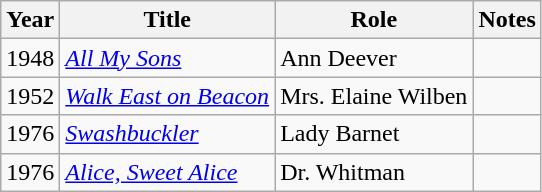<table class="wikitable">
<tr>
<th>Year</th>
<th>Title</th>
<th>Role</th>
<th>Notes</th>
</tr>
<tr>
<td>1948</td>
<td><em><a href='#'>All My Sons</a></em></td>
<td>Ann Deever</td>
<td></td>
</tr>
<tr>
<td>1952</td>
<td><em><a href='#'>Walk East on Beacon</a></em></td>
<td>Mrs. Elaine Wilben</td>
<td></td>
</tr>
<tr>
<td>1976</td>
<td><em><a href='#'>Swashbuckler</a></em></td>
<td>Lady Barnet</td>
<td></td>
</tr>
<tr>
<td>1976</td>
<td><em><a href='#'>Alice, Sweet Alice</a></em></td>
<td>Dr. Whitman</td>
<td></td>
</tr>
</table>
